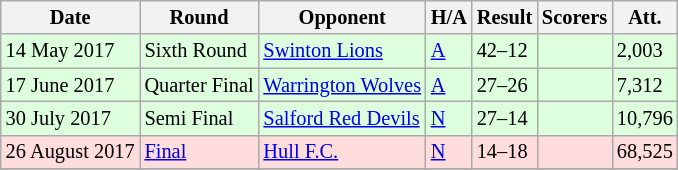<table class="wikitable" style="font-size:85%;">
<tr>
<th>Date</th>
<th>Round</th>
<th>Opponent</th>
<th>H/A</th>
<th>Result</th>
<th>Scorers</th>
<th>Att.</th>
</tr>
<tr style="background:#ddffdd">
<td>14 May 2017</td>
<td>Sixth Round</td>
<td> <a href='#'>Swinton Lions</a></td>
<td><a href='#'>A</a></td>
<td>42–12</td>
<td></td>
<td>2,003</td>
</tr>
<tr style="background:#ddffdd">
<td>17 June 2017</td>
<td>Quarter Final</td>
<td> <a href='#'>Warrington Wolves</a></td>
<td><a href='#'>A</a></td>
<td>27–26</td>
<td></td>
<td>7,312</td>
</tr>
<tr style="background:#ddffdd">
<td>30 July 2017</td>
<td>Semi Final</td>
<td> <a href='#'>Salford Red Devils</a></td>
<td><a href='#'>N</a></td>
<td>27–14</td>
<td></td>
<td>10,796</td>
</tr>
<tr style="background:#ffdddd">
<td>26 August 2017</td>
<td><a href='#'>Final</a></td>
<td> <a href='#'>Hull F.C.</a></td>
<td><a href='#'>N</a></td>
<td>14–18</td>
<td></td>
<td>68,525</td>
</tr>
<tr>
</tr>
</table>
